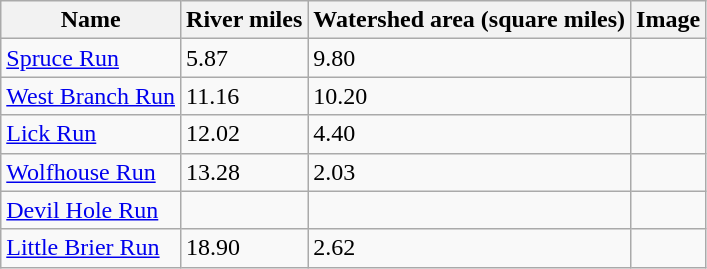<table class="wikitable">
<tr>
<th>Name</th>
<th>River miles</th>
<th>Watershed area (square miles)</th>
<th>Image</th>
</tr>
<tr>
<td><a href='#'>Spruce Run</a></td>
<td>5.87</td>
<td>9.80</td>
<td></td>
</tr>
<tr>
<td><a href='#'>West Branch Run</a></td>
<td>11.16</td>
<td>10.20</td>
<td></td>
</tr>
<tr>
<td><a href='#'>Lick Run</a></td>
<td>12.02</td>
<td>4.40</td>
<td></td>
</tr>
<tr>
<td><a href='#'>Wolfhouse Run</a></td>
<td>13.28</td>
<td>2.03</td>
<td></td>
</tr>
<tr>
<td><a href='#'>Devil Hole Run</a></td>
<td></td>
<td></td>
<td></td>
</tr>
<tr>
<td><a href='#'>Little Brier Run</a></td>
<td>18.90</td>
<td>2.62</td>
<td></td>
</tr>
</table>
